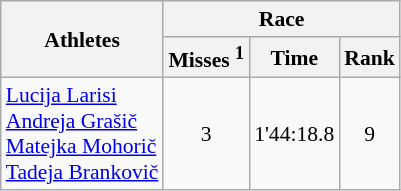<table class="wikitable" border="1" style="font-size:90%">
<tr>
<th rowspan=2>Athletes</th>
<th colspan=3>Race</th>
</tr>
<tr>
<th>Misses <sup>1</sup></th>
<th>Time</th>
<th>Rank</th>
</tr>
<tr>
<td><a href='#'>Lucija Larisi</a><br><a href='#'>Andreja Grašič</a><br><a href='#'>Matejka Mohorič</a><br><a href='#'>Tadeja Brankovič</a></td>
<td align=center>3</td>
<td align=center>1'44:18.8</td>
<td align=center>9</td>
</tr>
</table>
